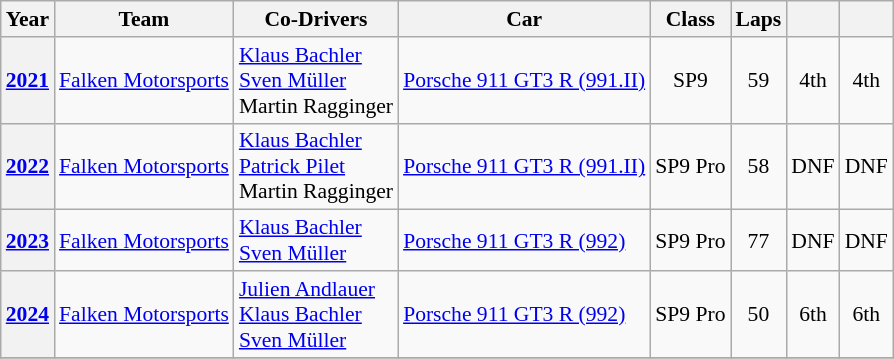<table class="wikitable" style="text-align:center; font-size:90%">
<tr>
<th>Year</th>
<th>Team</th>
<th>Co-Drivers</th>
<th>Car</th>
<th>Class</th>
<th>Laps</th>
<th></th>
<th></th>
</tr>
<tr>
<th><a href='#'>2021</a></th>
<td align="left"> <a href='#'>Falken Motorsports</a></td>
<td align="left"> <a href='#'>Klaus Bachler</a><br> <a href='#'>Sven Müller</a><br> Martin Ragginger</td>
<td align="left"><a href='#'>Porsche 911 GT3 R (991.II)</a></td>
<td>SP9</td>
<td>59</td>
<td>4th</td>
<td>4th</td>
</tr>
<tr>
<th><a href='#'>2022</a></th>
<td align="left"> <a href='#'>Falken Motorsports</a></td>
<td align="left"> <a href='#'>Klaus Bachler</a><br> <a href='#'>Patrick Pilet</a><br> Martin Ragginger</td>
<td align="left"><a href='#'>Porsche 911 GT3 R (991.II)</a></td>
<td>SP9 Pro</td>
<td>58</td>
<td>DNF</td>
<td>DNF</td>
</tr>
<tr>
<th><a href='#'>2023</a></th>
<td align="left"> <a href='#'>Falken Motorsports</a></td>
<td align="left"> <a href='#'>Klaus Bachler</a><br> <a href='#'>Sven Müller</a></td>
<td align="left"><a href='#'>Porsche 911 GT3 R (992)</a></td>
<td>SP9 Pro</td>
<td>77</td>
<td>DNF</td>
<td>DNF</td>
</tr>
<tr>
<th><a href='#'>2024</a></th>
<td align="left"> <a href='#'>Falken Motorsports</a></td>
<td align="left"> <a href='#'>Julien Andlauer</a><br> <a href='#'>Klaus Bachler</a><br> <a href='#'>Sven Müller</a></td>
<td align="left"><a href='#'>Porsche 911 GT3 R (992)</a></td>
<td>SP9 Pro</td>
<td>50</td>
<td>6th</td>
<td>6th</td>
</tr>
<tr>
</tr>
</table>
